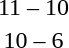<table style="text-align:center">
<tr>
<th width=200></th>
<th width=100></th>
<th width=200></th>
</tr>
<tr>
<td align=right><strong></strong></td>
<td>11 – 10</td>
<td align=left></td>
</tr>
<tr>
<td align=right><strong></strong></td>
<td>10 – 6</td>
<td align=left></td>
</tr>
</table>
